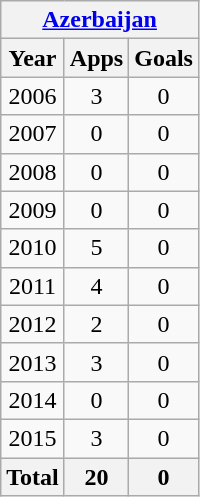<table class="wikitable" style="text-align:center">
<tr>
<th colspan=3><a href='#'>Azerbaijan</a></th>
</tr>
<tr>
<th>Year</th>
<th>Apps</th>
<th>Goals</th>
</tr>
<tr>
<td>2006</td>
<td>3</td>
<td>0</td>
</tr>
<tr>
<td>2007</td>
<td>0</td>
<td>0</td>
</tr>
<tr>
<td>2008</td>
<td>0</td>
<td>0</td>
</tr>
<tr>
<td>2009</td>
<td>0</td>
<td>0</td>
</tr>
<tr>
<td>2010</td>
<td>5</td>
<td>0</td>
</tr>
<tr>
<td>2011</td>
<td>4</td>
<td>0</td>
</tr>
<tr>
<td>2012</td>
<td>2</td>
<td>0</td>
</tr>
<tr>
<td>2013</td>
<td>3</td>
<td>0</td>
</tr>
<tr>
<td>2014</td>
<td>0</td>
<td>0</td>
</tr>
<tr>
<td>2015</td>
<td>3</td>
<td>0</td>
</tr>
<tr>
<th>Total</th>
<th>20</th>
<th>0</th>
</tr>
</table>
